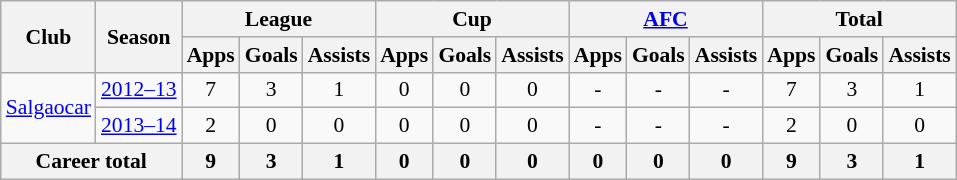<table class="wikitable" style="font-size:90%; text-align:center;">
<tr>
<th rowspan="2">Club</th>
<th rowspan="2">Season</th>
<th colspan="3">League</th>
<th colspan="3">Cup</th>
<th colspan="3"><a href='#'>AFC</a></th>
<th colspan="3">Total</th>
</tr>
<tr>
<th>Apps</th>
<th>Goals</th>
<th>Assists</th>
<th>Apps</th>
<th>Goals</th>
<th>Assists</th>
<th>Apps</th>
<th>Goals</th>
<th>Assists</th>
<th>Apps</th>
<th>Goals</th>
<th>Assists</th>
</tr>
<tr>
<td rowspan="2"><a href='#'>Salgaocar</a></td>
<td><a href='#'>2012–13</a></td>
<td>7</td>
<td>3</td>
<td>1</td>
<td>0</td>
<td>0</td>
<td>0</td>
<td>-</td>
<td>-</td>
<td>-</td>
<td>7</td>
<td>3</td>
<td>1</td>
</tr>
<tr>
<td><a href='#'>2013–14</a></td>
<td>2</td>
<td>0</td>
<td>0</td>
<td>0</td>
<td>0</td>
<td>0</td>
<td>-</td>
<td>-</td>
<td>-</td>
<td>2</td>
<td>0</td>
<td>0</td>
</tr>
<tr>
<th colspan="2">Career total</th>
<th>9</th>
<th>3</th>
<th>1</th>
<th>0</th>
<th>0</th>
<th>0</th>
<th>0</th>
<th>0</th>
<th>0</th>
<th>9</th>
<th>3</th>
<th>1</th>
</tr>
</table>
